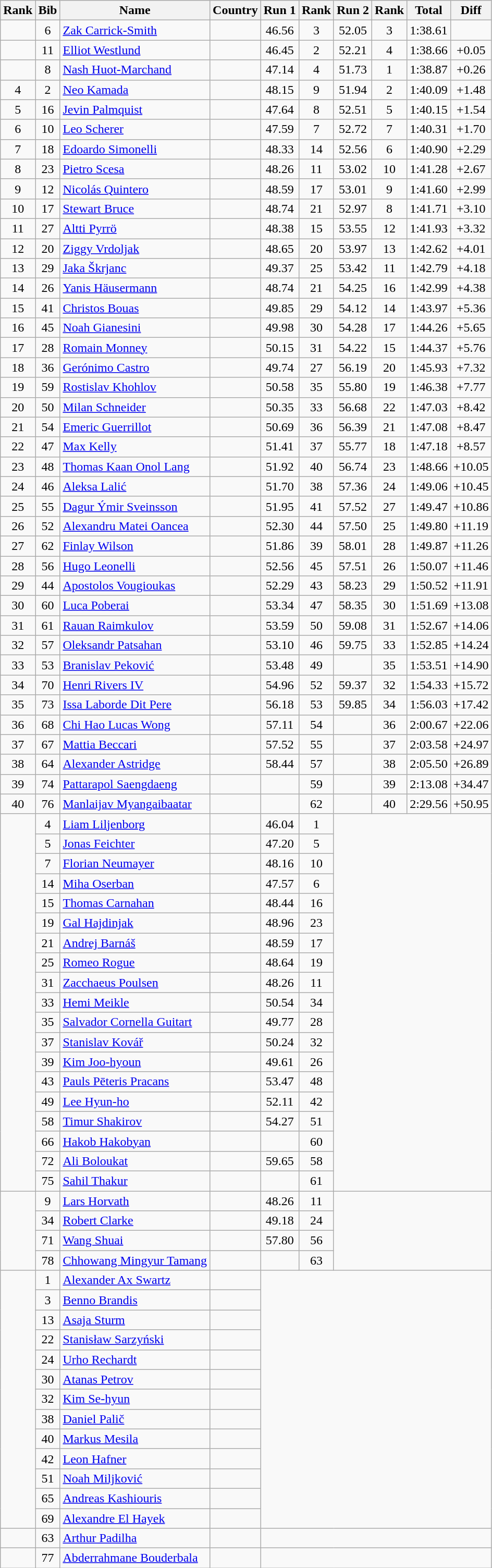<table class="wikitable sortable" style="text-align:center">
<tr>
<th>Rank</th>
<th>Bib</th>
<th>Name</th>
<th>Country</th>
<th>Run 1</th>
<th>Rank</th>
<th>Run 2</th>
<th>Rank</th>
<th>Total</th>
<th>Diff</th>
</tr>
<tr>
<td></td>
<td>6</td>
<td align=left><a href='#'>Zak Carrick-Smith</a></td>
<td align=left></td>
<td>46.56</td>
<td>3</td>
<td>52.05</td>
<td>3</td>
<td>1:38.61</td>
</tr>
<tr>
<td></td>
<td>11</td>
<td align=left><a href='#'>Elliot Westlund</a></td>
<td align=left></td>
<td>46.45</td>
<td>2</td>
<td>52.21</td>
<td>4</td>
<td>1:38.66</td>
<td>+0.05</td>
</tr>
<tr>
<td></td>
<td>8</td>
<td align=left><a href='#'>Nash Huot-Marchand</a></td>
<td align=left></td>
<td>47.14</td>
<td>4</td>
<td>51.73</td>
<td>1</td>
<td>1:38.87</td>
<td>+0.26</td>
</tr>
<tr>
<td>4</td>
<td>2</td>
<td align=left><a href='#'>Neo Kamada</a></td>
<td align=left></td>
<td>48.15</td>
<td>9</td>
<td>51.94</td>
<td>2</td>
<td>1:40.09</td>
<td>+1.48</td>
</tr>
<tr>
<td>5</td>
<td>16</td>
<td align=left><a href='#'>Jevin Palmquist</a></td>
<td align=left></td>
<td>47.64</td>
<td>8</td>
<td>52.51</td>
<td>5</td>
<td>1:40.15</td>
<td>+1.54</td>
</tr>
<tr>
<td>6</td>
<td>10</td>
<td align=left><a href='#'>Leo Scherer</a></td>
<td align=left></td>
<td>47.59</td>
<td>7</td>
<td>52.72</td>
<td>7</td>
<td>1:40.31</td>
<td>+1.70</td>
</tr>
<tr>
<td>7</td>
<td>18</td>
<td align=left><a href='#'>Edoardo Simonelli</a></td>
<td align=left></td>
<td>48.33</td>
<td>14</td>
<td>52.56</td>
<td>6</td>
<td>1:40.90</td>
<td>+2.29</td>
</tr>
<tr>
<td>8</td>
<td>23</td>
<td align=left><a href='#'>Pietro Scesa</a></td>
<td align=left></td>
<td>48.26</td>
<td>11</td>
<td>53.02</td>
<td>10</td>
<td>1:41.28</td>
<td>+2.67</td>
</tr>
<tr>
<td>9</td>
<td>12</td>
<td align=left><a href='#'>Nicolás Quintero</a></td>
<td align=left></td>
<td>48.59</td>
<td>17</td>
<td>53.01</td>
<td>9</td>
<td>1:41.60</td>
<td>+2.99</td>
</tr>
<tr>
<td>10</td>
<td>17</td>
<td align=left><a href='#'>Stewart Bruce</a></td>
<td align=left></td>
<td>48.74</td>
<td>21</td>
<td>52.97</td>
<td>8</td>
<td>1:41.71</td>
<td>+3.10</td>
</tr>
<tr>
<td>11</td>
<td>27</td>
<td align=left><a href='#'>Altti Pyrrö</a></td>
<td align=left></td>
<td>48.38</td>
<td>15</td>
<td>53.55</td>
<td>12</td>
<td>1:41.93</td>
<td>+3.32</td>
</tr>
<tr>
<td>12</td>
<td>20</td>
<td align=left><a href='#'>Ziggy Vrdoljak</a></td>
<td align=left></td>
<td>48.65</td>
<td>20</td>
<td>53.97</td>
<td>13</td>
<td>1:42.62</td>
<td>+4.01</td>
</tr>
<tr>
<td>13</td>
<td>29</td>
<td align=left><a href='#'>Jaka Škrjanc</a></td>
<td align=left></td>
<td>49.37</td>
<td>25</td>
<td>53.42</td>
<td>11</td>
<td>1:42.79</td>
<td>+4.18</td>
</tr>
<tr>
<td>14</td>
<td>26</td>
<td align=left><a href='#'>Yanis Häusermann</a></td>
<td align=left></td>
<td>48.74</td>
<td>21</td>
<td>54.25</td>
<td>16</td>
<td>1:42.99</td>
<td>+4.38</td>
</tr>
<tr>
<td>15</td>
<td>41</td>
<td align=left><a href='#'>Christos Bouas</a></td>
<td align=left></td>
<td>49.85</td>
<td>29</td>
<td>54.12</td>
<td>14</td>
<td>1:43.97</td>
<td>+5.36</td>
</tr>
<tr>
<td>16</td>
<td>45</td>
<td align=left><a href='#'>Noah Gianesini</a></td>
<td align=left></td>
<td>49.98</td>
<td>30</td>
<td>54.28</td>
<td>17</td>
<td>1:44.26</td>
<td>+5.65</td>
</tr>
<tr>
<td>17</td>
<td>28</td>
<td align=left><a href='#'>Romain Monney</a></td>
<td align=left></td>
<td>50.15</td>
<td>31</td>
<td>54.22</td>
<td>15</td>
<td>1:44.37</td>
<td>+5.76</td>
</tr>
<tr>
<td>18</td>
<td>36</td>
<td align=left><a href='#'>Gerónimo Castro</a></td>
<td align=left></td>
<td>49.74</td>
<td>27</td>
<td>56.19</td>
<td>20</td>
<td>1:45.93</td>
<td>+7.32</td>
</tr>
<tr>
<td>19</td>
<td>59</td>
<td align=left><a href='#'>Rostislav Khohlov</a></td>
<td align=left></td>
<td>50.58</td>
<td>35</td>
<td>55.80</td>
<td>19</td>
<td>1:46.38</td>
<td>+7.77</td>
</tr>
<tr>
<td>20</td>
<td>50</td>
<td align=left><a href='#'>Milan Schneider</a></td>
<td align=left></td>
<td>50.35</td>
<td>33</td>
<td>56.68</td>
<td>22</td>
<td>1:47.03</td>
<td>+8.42</td>
</tr>
<tr>
<td>21</td>
<td>54</td>
<td align=left><a href='#'>Emeric Guerrillot</a></td>
<td align=left></td>
<td>50.69</td>
<td>36</td>
<td>56.39</td>
<td>21</td>
<td>1:47.08</td>
<td>+8.47</td>
</tr>
<tr>
<td>22</td>
<td>47</td>
<td align=left><a href='#'>Max Kelly</a></td>
<td align=left></td>
<td>51.41</td>
<td>37</td>
<td>55.77</td>
<td>18</td>
<td>1:47.18</td>
<td>+8.57</td>
</tr>
<tr>
<td>23</td>
<td>48</td>
<td align=left><a href='#'>Thomas Kaan Onol Lang</a></td>
<td align=left></td>
<td>51.92</td>
<td>40</td>
<td>56.74</td>
<td>23</td>
<td>1:48.66</td>
<td>+10.05</td>
</tr>
<tr>
<td>24</td>
<td>46</td>
<td align=left><a href='#'>Aleksa Lalić</a></td>
<td align=left></td>
<td>51.70</td>
<td>38</td>
<td>57.36</td>
<td>24</td>
<td>1:49.06</td>
<td>+10.45</td>
</tr>
<tr>
<td>25</td>
<td>55</td>
<td align=left><a href='#'>Dagur Ýmir Sveinsson</a></td>
<td align=left></td>
<td>51.95</td>
<td>41</td>
<td>57.52</td>
<td>27</td>
<td>1:49.47</td>
<td>+10.86</td>
</tr>
<tr>
<td>26</td>
<td>52</td>
<td align=left><a href='#'>Alexandru Matei Oancea</a></td>
<td align=left></td>
<td>52.30</td>
<td>44</td>
<td>57.50</td>
<td>25</td>
<td>1:49.80</td>
<td>+11.19</td>
</tr>
<tr>
<td>27</td>
<td>62</td>
<td align=left><a href='#'>Finlay Wilson</a></td>
<td align=left></td>
<td>51.86</td>
<td>39</td>
<td>58.01</td>
<td>28</td>
<td>1:49.87</td>
<td>+11.26</td>
</tr>
<tr>
<td>28</td>
<td>56</td>
<td align=left><a href='#'>Hugo Leonelli</a></td>
<td align=left></td>
<td>52.56</td>
<td>45</td>
<td>57.51</td>
<td>26</td>
<td>1:50.07</td>
<td>+11.46</td>
</tr>
<tr>
<td>29</td>
<td>44</td>
<td align=left><a href='#'>Apostolos Vougioukas</a></td>
<td align=left></td>
<td>52.29</td>
<td>43</td>
<td>58.23</td>
<td>29</td>
<td>1:50.52</td>
<td>+11.91</td>
</tr>
<tr>
<td>30</td>
<td>60</td>
<td align=left><a href='#'>Luca Poberai</a></td>
<td align=left></td>
<td>53.34</td>
<td>47</td>
<td>58.35</td>
<td>30</td>
<td>1:51.69</td>
<td>+13.08</td>
</tr>
<tr>
<td>31</td>
<td>61</td>
<td align=left><a href='#'>Rauan Raimkulov</a></td>
<td align=left></td>
<td>53.59</td>
<td>50</td>
<td>59.08</td>
<td>31</td>
<td>1:52.67</td>
<td>+14.06</td>
</tr>
<tr>
<td>32</td>
<td>57</td>
<td align=left><a href='#'>Oleksandr Patsahan</a></td>
<td align=left></td>
<td>53.10</td>
<td>46</td>
<td>59.75</td>
<td>33</td>
<td>1:52.85</td>
<td>+14.24</td>
</tr>
<tr>
<td>33</td>
<td>53</td>
<td align=left><a href='#'>Branislav Peković</a></td>
<td align=left></td>
<td>53.48</td>
<td>49</td>
<td></td>
<td>35</td>
<td>1:53.51</td>
<td>+14.90</td>
</tr>
<tr>
<td>34</td>
<td>70</td>
<td align=left><a href='#'>Henri Rivers IV</a></td>
<td align=left></td>
<td>54.96</td>
<td>52</td>
<td>59.37</td>
<td>32</td>
<td>1:54.33</td>
<td>+15.72</td>
</tr>
<tr>
<td>35</td>
<td>73</td>
<td align=left><a href='#'>Issa Laborde Dit Pere</a></td>
<td align=left></td>
<td>56.18</td>
<td>53</td>
<td>59.85</td>
<td>34</td>
<td>1:56.03</td>
<td>+17.42</td>
</tr>
<tr>
<td>36</td>
<td>68</td>
<td align=left><a href='#'>Chi Hao Lucas Wong</a></td>
<td align=left></td>
<td>57.11</td>
<td>54</td>
<td></td>
<td>36</td>
<td>2:00.67</td>
<td>+22.06</td>
</tr>
<tr>
<td>37</td>
<td>67</td>
<td align=left><a href='#'>Mattia Beccari</a></td>
<td align=left></td>
<td>57.52</td>
<td>55</td>
<td></td>
<td>37</td>
<td>2:03.58</td>
<td>+24.97</td>
</tr>
<tr>
<td>38</td>
<td>64</td>
<td align=left><a href='#'>Alexander Astridge</a></td>
<td align=left></td>
<td>58.44</td>
<td>57</td>
<td></td>
<td>38</td>
<td>2:05.50</td>
<td>+26.89</td>
</tr>
<tr>
<td>39</td>
<td>74</td>
<td align=left><a href='#'>Pattarapol Saengdaeng</a></td>
<td align=left></td>
<td></td>
<td>59</td>
<td></td>
<td>39</td>
<td>2:13.08</td>
<td>+34.47</td>
</tr>
<tr>
<td>40</td>
<td>76</td>
<td align=left><a href='#'>Manlaijav Myangaibaatar</a></td>
<td align=left></td>
<td></td>
<td>62</td>
<td></td>
<td>40</td>
<td>2:29.56</td>
<td>+50.95</td>
</tr>
<tr>
<td rowspan=19></td>
<td>4</td>
<td align=left><a href='#'>Liam Liljenborg</a></td>
<td align=left></td>
<td>46.04</td>
<td>1</td>
<td colspan=4 rowspan=19></td>
</tr>
<tr>
<td>5</td>
<td align=left><a href='#'>Jonas Feichter</a></td>
<td align=left></td>
<td>47.20</td>
<td>5</td>
</tr>
<tr>
<td>7</td>
<td align=left><a href='#'>Florian Neumayer</a></td>
<td align=left></td>
<td>48.16</td>
<td>10</td>
</tr>
<tr>
<td>14</td>
<td align=left><a href='#'>Miha Oserban</a></td>
<td align=left></td>
<td>47.57</td>
<td>6</td>
</tr>
<tr>
<td>15</td>
<td align=left><a href='#'>Thomas Carnahan</a></td>
<td align=left></td>
<td>48.44</td>
<td>16</td>
</tr>
<tr>
<td>19</td>
<td align=left><a href='#'>Gal Hajdinjak</a></td>
<td align=left></td>
<td>48.96</td>
<td>23</td>
</tr>
<tr>
<td>21</td>
<td align=left><a href='#'>Andrej Barnáš</a></td>
<td align=left></td>
<td>48.59</td>
<td>17</td>
</tr>
<tr>
<td>25</td>
<td align=left><a href='#'>Romeo Rogue</a></td>
<td align=left></td>
<td>48.64</td>
<td>19</td>
</tr>
<tr>
<td>31</td>
<td align=left><a href='#'>Zacchaeus Poulsen</a></td>
<td align=left></td>
<td>48.26</td>
<td>11</td>
</tr>
<tr>
<td>33</td>
<td align=left><a href='#'>Hemi Meikle</a></td>
<td align=left></td>
<td>50.54</td>
<td>34</td>
</tr>
<tr>
<td>35</td>
<td align=left><a href='#'>Salvador Cornella Guitart</a></td>
<td align=left></td>
<td>49.77</td>
<td>28</td>
</tr>
<tr>
<td>37</td>
<td align=left><a href='#'>Stanislav Kovář</a></td>
<td align=left></td>
<td>50.24</td>
<td>32</td>
</tr>
<tr>
<td>39</td>
<td align=left><a href='#'>Kim Joo-hyoun</a></td>
<td align=left></td>
<td>49.61</td>
<td>26</td>
</tr>
<tr>
<td>43</td>
<td align=left><a href='#'>Pauls Pēteris Pracans</a></td>
<td align=left></td>
<td>53.47</td>
<td>48</td>
</tr>
<tr>
<td>49</td>
<td align=left><a href='#'>Lee Hyun-ho</a></td>
<td align=left></td>
<td>52.11</td>
<td>42</td>
</tr>
<tr>
<td>58</td>
<td align=left><a href='#'>Timur Shakirov</a></td>
<td align=left></td>
<td>54.27</td>
<td>51</td>
</tr>
<tr>
<td>66</td>
<td align=left><a href='#'>Hakob Hakobyan</a></td>
<td align=left></td>
<td></td>
<td>60</td>
</tr>
<tr>
<td>72</td>
<td align=left><a href='#'>Ali Boloukat</a></td>
<td align=left></td>
<td>59.65</td>
<td>58</td>
</tr>
<tr>
<td>75</td>
<td align=left><a href='#'>Sahil Thakur</a></td>
<td align=left></td>
<td></td>
<td>61</td>
</tr>
<tr>
<td rowspan=4></td>
<td>9</td>
<td align=left><a href='#'>Lars Horvath</a></td>
<td align=left></td>
<td>48.26</td>
<td>11</td>
<td rowspan=4 colspan=4></td>
</tr>
<tr>
<td>34</td>
<td align=left><a href='#'>Robert Clarke</a></td>
<td align=left></td>
<td>49.18</td>
<td>24</td>
</tr>
<tr>
<td>71</td>
<td align=left><a href='#'>Wang Shuai</a></td>
<td align=left></td>
<td>57.80</td>
<td>56</td>
</tr>
<tr>
<td>78</td>
<td align=left><a href='#'>Chhowang Mingyur Tamang</a></td>
<td align=left></td>
<td></td>
<td>63</td>
</tr>
<tr>
<td rowspan=13></td>
<td>1</td>
<td align=left><a href='#'>Alexander Ax Swartz</a></td>
<td align=left></td>
<td rowspan=13 colspan=6></td>
</tr>
<tr>
<td>3</td>
<td align=left><a href='#'>Benno Brandis</a></td>
<td align=left></td>
</tr>
<tr>
<td>13</td>
<td align=left><a href='#'>Asaja Sturm</a></td>
<td align=left></td>
</tr>
<tr>
<td>22</td>
<td align=left><a href='#'>Stanisław Sarzyński</a></td>
<td align=left></td>
</tr>
<tr>
<td>24</td>
<td align=left><a href='#'>Urho Rechardt</a></td>
<td align=left></td>
</tr>
<tr>
<td>30</td>
<td align=left><a href='#'>Atanas Petrov</a></td>
<td align=left></td>
</tr>
<tr>
<td>32</td>
<td align=left><a href='#'>Kim Se-hyun</a></td>
<td align=left></td>
</tr>
<tr>
<td>38</td>
<td align=left><a href='#'>Daniel Palič</a></td>
<td align=left></td>
</tr>
<tr>
<td>40</td>
<td align=left><a href='#'>Markus Mesila</a></td>
<td align=left></td>
</tr>
<tr>
<td>42</td>
<td align=left><a href='#'>Leon Hafner</a></td>
<td align=left></td>
</tr>
<tr>
<td>51</td>
<td align=left><a href='#'>Noah Miljković</a></td>
<td align=left></td>
</tr>
<tr>
<td>65</td>
<td align=left><a href='#'>Andreas Kashiouris</a></td>
<td align=left></td>
</tr>
<tr>
<td>69</td>
<td align=left><a href='#'>Alexandre El Hayek</a></td>
<td align=left></td>
</tr>
<tr>
<td></td>
<td>63</td>
<td align=left><a href='#'>Arthur Padilha</a></td>
<td align=left></td>
<td colspan=6></td>
</tr>
<tr>
<td></td>
<td>77</td>
<td align=left><a href='#'>Abderrahmane Bouderbala</a></td>
<td align=left></td>
<td colspan=6></td>
</tr>
</table>
